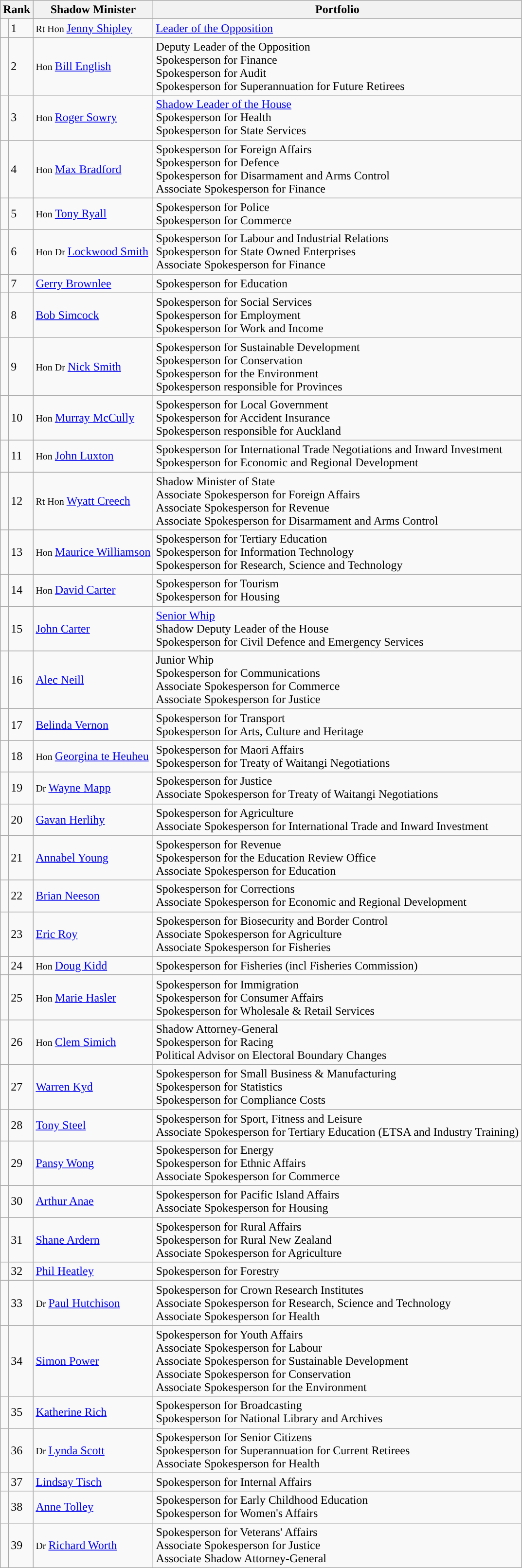<table class="wikitable">
<tr>
<th colspan="2">Rank</th>
<th>Shadow Minister</th>
<th>Portfolio</th>
</tr>
<tr>
<td></td>
<td>1</td>
<td><small>Rt Hon </small><a href='#'>Jenny Shipley</a></td>
<td><a href='#'>Leader of the Opposition</a></td>
</tr>
<tr>
<td></td>
<td>2</td>
<td><small>Hon </small><a href='#'>Bill English</a></td>
<td>Deputy Leader of the Opposition<br>Spokesperson for Finance<br>Spokesperson for Audit<br>Spokesperson for Superannuation for Future Retirees</td>
</tr>
<tr>
<td></td>
<td>3</td>
<td><small>Hon </small><a href='#'>Roger Sowry</a></td>
<td><a href='#'>Shadow Leader of the House</a><br>Spokesperson for Health<br>Spokesperson for State Services</td>
</tr>
<tr>
<td></td>
<td>4</td>
<td><small>Hon </small><a href='#'>Max Bradford</a></td>
<td>Spokesperson for Foreign Affairs<br>Spokesperson for Defence<br>Spokesperson for Disarmament and Arms Control<br>Associate Spokesperson for Finance</td>
</tr>
<tr>
<td></td>
<td>5</td>
<td><small>Hon </small><a href='#'>Tony Ryall</a></td>
<td>Spokesperson for Police<br>Spokesperson for Commerce</td>
</tr>
<tr>
<td></td>
<td>6</td>
<td><small>Hon Dr </small><a href='#'>Lockwood Smith</a></td>
<td>Spokesperson for Labour and Industrial Relations<br>Spokesperson for State Owned Enterprises<br>Associate Spokesperson for Finance</td>
</tr>
<tr>
<td></td>
<td>7</td>
<td><a href='#'>Gerry Brownlee</a></td>
<td>Spokesperson for Education</td>
</tr>
<tr>
<td></td>
<td>8</td>
<td><a href='#'>Bob Simcock</a></td>
<td>Spokesperson for Social Services<br>Spokesperson for Employment<br>Spokesperson for Work and Income</td>
</tr>
<tr>
<td></td>
<td>9</td>
<td><small>Hon Dr </small><a href='#'>Nick Smith</a></td>
<td>Spokesperson for Sustainable Development<br>Spokesperson for Conservation<br>Spokesperson for the Environment<br>Spokesperson responsible for Provinces</td>
</tr>
<tr>
<td></td>
<td>10</td>
<td><small>Hon </small><a href='#'>Murray McCully</a></td>
<td>Spokesperson for Local Government<br>Spokesperson for Accident Insurance<br>Spokesperson responsible for Auckland</td>
</tr>
<tr>
<td></td>
<td>11</td>
<td><small>Hon </small><a href='#'>John Luxton</a></td>
<td>Spokesperson for International Trade Negotiations and Inward Investment<br>Spokesperson for Economic and Regional Development</td>
</tr>
<tr>
<td></td>
<td>12</td>
<td><small>Rt Hon </small><a href='#'>Wyatt Creech</a></td>
<td>Shadow Minister of State<br>Associate Spokesperson for Foreign Affairs<br>Associate Spokesperson for Revenue<br>Associate Spokesperson for Disarmament and Arms Control</td>
</tr>
<tr>
<td></td>
<td>13</td>
<td><small>Hon </small><a href='#'>Maurice Williamson</a></td>
<td>Spokesperson for Tertiary Education<br>Spokesperson for Information Technology<br>Spokesperson for Research, Science and Technology</td>
</tr>
<tr>
<td></td>
<td>14</td>
<td><small>Hon </small><a href='#'>David Carter</a></td>
<td>Spokesperson for Tourism<br>Spokesperson for Housing</td>
</tr>
<tr>
<td></td>
<td>15</td>
<td><a href='#'>John Carter</a></td>
<td><a href='#'>Senior Whip</a><br>Shadow Deputy Leader of the House<br>Spokesperson for Civil Defence and Emergency Services</td>
</tr>
<tr>
<td></td>
<td>16</td>
<td><a href='#'>Alec Neill</a></td>
<td>Junior Whip<br>Spokesperson for Communications<br>Associate Spokesperson for Commerce<br>Associate Spokesperson for Justice</td>
</tr>
<tr>
<td></td>
<td>17</td>
<td><a href='#'>Belinda Vernon</a></td>
<td>Spokesperson for Transport<br>Spokesperson for Arts, Culture and Heritage</td>
</tr>
<tr>
<td></td>
<td>18</td>
<td><small>Hon </small><a href='#'>Georgina te Heuheu</a></td>
<td>Spokesperson for Maori Affairs<br>Spokesperson for Treaty of Waitangi Negotiations</td>
</tr>
<tr>
<td></td>
<td>19</td>
<td><small>Dr </small><a href='#'>Wayne Mapp</a></td>
<td>Spokesperson for Justice<br>Associate Spokesperson for Treaty of Waitangi Negotiations</td>
</tr>
<tr>
<td></td>
<td>20</td>
<td><a href='#'>Gavan Herlihy</a></td>
<td>Spokesperson for Agriculture<br>Associate Spokesperson for International Trade and Inward Investment</td>
</tr>
<tr>
<td></td>
<td>21</td>
<td><a href='#'>Annabel Young</a></td>
<td>Spokesperson for Revenue<br>Spokesperson for the Education Review Office<br>Associate Spokesperson for Education</td>
</tr>
<tr>
<td></td>
<td>22</td>
<td><a href='#'>Brian Neeson</a></td>
<td>Spokesperson for Corrections<br>Associate Spokesperson for Economic and Regional Development</td>
</tr>
<tr>
<td></td>
<td>23</td>
<td><a href='#'>Eric Roy</a></td>
<td>Spokesperson for Biosecurity and Border Control<br>Associate Spokesperson for Agriculture<br>Associate Spokesperson for Fisheries</td>
</tr>
<tr>
<td></td>
<td>24</td>
<td><small>Hon </small><a href='#'>Doug Kidd</a></td>
<td>Spokesperson for Fisheries (incl Fisheries Commission)</td>
</tr>
<tr>
<td></td>
<td>25</td>
<td><small>Hon </small><a href='#'>Marie Hasler</a></td>
<td>Spokesperson for Immigration<br>Spokesperson for Consumer Affairs<br>Spokesperson for Wholesale & Retail Services</td>
</tr>
<tr>
<td></td>
<td>26</td>
<td><small>Hon </small><a href='#'>Clem Simich</a></td>
<td>Shadow Attorney-General<br>Spokesperson for Racing<br>Political Advisor on Electoral Boundary Changes</td>
</tr>
<tr>
<td></td>
<td>27</td>
<td><a href='#'>Warren Kyd</a></td>
<td>Spokesperson for Small Business & Manufacturing<br>Spokesperson for Statistics<br>Spokesperson for Compliance Costs</td>
</tr>
<tr>
<td></td>
<td>28</td>
<td><a href='#'>Tony Steel</a></td>
<td>Spokesperson for Sport, Fitness and Leisure<br>Associate Spokesperson for Tertiary Education (ETSA and Industry Training)</td>
</tr>
<tr>
<td></td>
<td>29</td>
<td><a href='#'>Pansy Wong</a></td>
<td>Spokesperson for Energy<br>Spokesperson for Ethnic Affairs<br>Associate Spokesperson for Commerce</td>
</tr>
<tr>
<td></td>
<td>30</td>
<td><a href='#'>Arthur Anae</a></td>
<td>Spokesperson for Pacific Island Affairs<br>Associate Spokesperson for Housing</td>
</tr>
<tr>
<td></td>
<td>31</td>
<td><a href='#'>Shane Ardern</a></td>
<td>Spokesperson for Rural Affairs<br>Spokesperson for Rural New Zealand<br>Associate Spokesperson for Agriculture</td>
</tr>
<tr>
<td></td>
<td>32</td>
<td><a href='#'>Phil Heatley</a></td>
<td>Spokesperson for Forestry</td>
</tr>
<tr>
<td></td>
<td>33</td>
<td><small>Dr </small><a href='#'>Paul Hutchison</a></td>
<td>Spokesperson for Crown Research Institutes<br>Associate Spokesperson for Research, Science and Technology<br>Associate Spokesperson for Health</td>
</tr>
<tr>
<td></td>
<td>34</td>
<td><a href='#'>Simon Power</a></td>
<td>Spokesperson for Youth Affairs<br>Associate Spokesperson for Labour<br>Associate Spokesperson for Sustainable Development<br>Associate Spokesperson for Conservation<br>Associate Spokesperson for the Environment</td>
</tr>
<tr>
<td></td>
<td>35</td>
<td><a href='#'>Katherine Rich</a></td>
<td>Spokesperson for Broadcasting<br>Spokesperson for National Library and Archives</td>
</tr>
<tr>
<td></td>
<td>36</td>
<td><small>Dr </small><a href='#'>Lynda Scott</a></td>
<td>Spokesperson for Senior Citizens<br>Spokesperson for Superannuation for Current Retirees<br>Associate Spokesperson for Health</td>
</tr>
<tr>
<td></td>
<td>37</td>
<td><a href='#'>Lindsay Tisch</a></td>
<td>Spokesperson for Internal Affairs</td>
</tr>
<tr>
<td></td>
<td>38</td>
<td><a href='#'>Anne Tolley</a></td>
<td>Spokesperson for Early Childhood Education<br>Spokesperson for Women's Affairs</td>
</tr>
<tr>
<td></td>
<td>39</td>
<td><small>Dr </small><a href='#'>Richard Worth</a></td>
<td>Spokesperson for Veterans' Affairs<br>Associate Spokesperson for Justice<br>Associate Shadow Attorney-General</td>
</tr>
</table>
